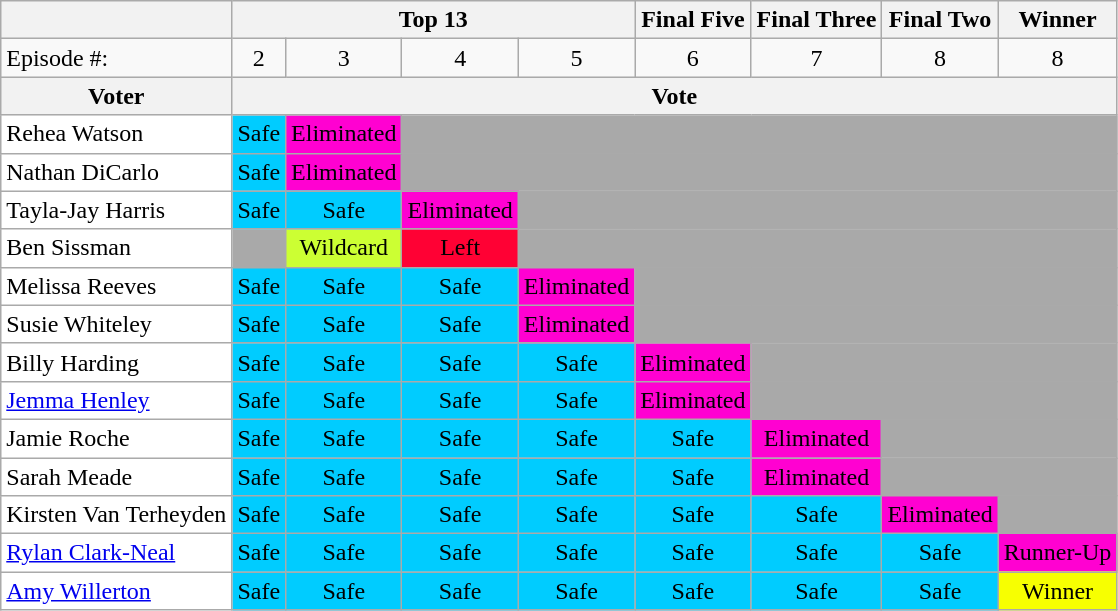<table class="wikitable">
<tr>
<th></th>
<th colspan=4>Top 13</th>
<th>Final Five</th>
<th>Final Three</th>
<th>Final Two</th>
<th>Winner</th>
</tr>
<tr>
<td>Episode #:</td>
<td style="text-align:center;">2</td>
<td style="text-align:center;">3</td>
<td style="text-align:center;">4</td>
<td style="text-align:center;">5</td>
<td style="text-align:center;">6</td>
<td style="text-align:center;">7</td>
<td style="text-align:center;">8</td>
<td style="text-align:center;">8</td>
</tr>
<tr>
<th>Voter</th>
<th colspan="8" style="text-align:center;">Vote</th>
</tr>
<tr>
<td style="background:#fff;">Rehea Watson</td>
<td style="background:#0cf; text-align:center;">Safe</td>
<td style="background:#ff01d1; text-align:center;">Eliminated</td>
<td style="background:darkgrey;" colspan="6"></td>
</tr>
<tr>
<td style="background:#fff;">Nathan DiCarlo</td>
<td style="background:#0cf; text-align:center;">Safe</td>
<td style="background:#ff01d1; text-align:center;">Eliminated</td>
<td style="background:darkgrey;" colspan="6"></td>
</tr>
<tr>
<td style="background:#fff;">Tayla-Jay Harris</td>
<td style="background:#0cf; text-align:center;">Safe</td>
<td style="background:#0cf; text-align:center;">Safe</td>
<td style="background:#ff01d1; text-align:center;">Eliminated</td>
<td style="background:darkgrey;" colspan="5"></td>
</tr>
<tr>
<td style="background:#fff;">Ben Sissman</td>
<td style="background:darkgrey;"></td>
<td style="background:#cf3; text-align:center;">Wildcard</td>
<td style="background:#ff0134; text-align:center;">Left</td>
<td style="background:darkgrey;" colspan="5"></td>
</tr>
<tr>
<td style="background:#fff;">Melissa Reeves</td>
<td style="background:#0cf; text-align:center;">Safe</td>
<td style="background:#0cf; text-align:center;">Safe</td>
<td style="background:#0cf; text-align:center;">Safe</td>
<td style="background:#ff01d1; text-align:center;">Eliminated</td>
<td style="background:darkgrey;" colspan="4"></td>
</tr>
<tr>
<td style="background:#fff;">Susie Whiteley</td>
<td style="background:#0cf; text-align:center;">Safe</td>
<td style="background:#0cf; text-align:center;">Safe</td>
<td style="background:#0cf; text-align:center;">Safe</td>
<td style="background:#ff01d1; text-align:center;">Eliminated</td>
<td style="background:darkgrey;" colspan="26"></td>
</tr>
<tr>
<td style="background:#fff;">Billy Harding</td>
<td style="background:#0cf; text-align:center;">Safe</td>
<td style="background:#0cf; text-align:center;">Safe</td>
<td style="background:#0cf; text-align:center;">Safe</td>
<td style="background:#0cf; text-align:center;">Safe</td>
<td style="background:#ff01d1; text-align:center;">Eliminated</td>
<td style="background:darkgrey;" colspan="3"></td>
</tr>
<tr>
<td style="background:#fff;"><a href='#'>Jemma Henley</a></td>
<td style="background:#0cf; text-align:center;">Safe</td>
<td style="background:#0cf; text-align:center;">Safe</td>
<td style="background:#0cf; text-align:center;">Safe</td>
<td style="background:#0cf; text-align:center;">Safe</td>
<td style="background:#ff01d1; text-align:center;">Eliminated</td>
<td style="background:darkgrey;" colspan="3"></td>
</tr>
<tr>
<td style="background:#fff;">Jamie Roche</td>
<td style="background:#0cf; text-align:center;">Safe</td>
<td style="background:#0cf; text-align:center;">Safe</td>
<td style="background:#0cf; text-align:center;">Safe</td>
<td style="background:#0cf; text-align:center;">Safe</td>
<td style="background:#0cf; text-align:center;">Safe</td>
<td style="background:#ff01d1; text-align:center;">Eliminated</td>
<td style="background:darkgrey;" colspan="2"></td>
</tr>
<tr>
<td style="background:#fff;">Sarah Meade</td>
<td style="background:#0cf; text-align:center;">Safe</td>
<td style="background:#0cf; text-align:center;">Safe</td>
<td style="background:#0cf; text-align:center;">Safe</td>
<td style="background:#0cf; text-align:center;">Safe</td>
<td style="background:#0cf; text-align:center;">Safe</td>
<td style="background:#ff01d1; text-align:center;">Eliminated</td>
<td style="background:darkgrey;" colspan="2"></td>
</tr>
<tr>
<td style="background:#fff;">Kirsten Van Terheyden</td>
<td style="background:#0cf; text-align:center;">Safe</td>
<td style="background:#0cf; text-align:center;">Safe</td>
<td style="background:#0cf; text-align:center;">Safe</td>
<td style="background:#0cf; text-align:center;">Safe</td>
<td style="background:#0cf; text-align:center;">Safe</td>
<td style="background:#0cf; text-align:center;">Safe</td>
<td style="background:#ff01d1; text-align:center;">Eliminated</td>
<td style="background:darkgrey;"></td>
</tr>
<tr>
<td style="background:#fff;"><a href='#'>Rylan Clark-Neal</a></td>
<td style="background:#0cf; text-align:center;">Safe</td>
<td style="background:#0cf; text-align:center;">Safe</td>
<td style="background:#0cf; text-align:center;">Safe</td>
<td style="background:#0cf; text-align:center;">Safe</td>
<td style="background:#0cf; text-align:center;">Safe</td>
<td style="background:#0cf; text-align:center;">Safe</td>
<td style="background:#0cf; text-align:center;">Safe</td>
<td style="background:#ff01d1; text-align:center;">Runner-Up</td>
</tr>
<tr>
<td style="background:#fff;"><a href='#'>Amy Willerton</a></td>
<td style="background:#0cf; text-align:center;">Safe</td>
<td style="background:#0cf; text-align:center;">Safe</td>
<td style="background:#0cf; text-align:center;">Safe</td>
<td style="background:#0cf; text-align:center;">Safe</td>
<td style="background:#0cf; text-align:center;">Safe</td>
<td style="background:#0cf; text-align:center;">Safe</td>
<td style="background:#0cf; text-align:center;">Safe</td>
<td style="background:#f7ff01; text-align:center;">Winner</td>
</tr>
</table>
